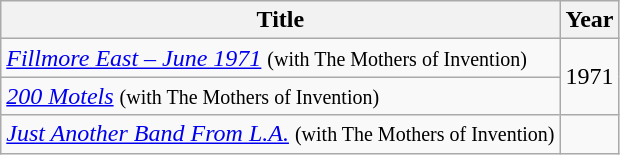<table class="wikitable">
<tr>
<th>Title</th>
<th>Year</th>
</tr>
<tr>
<td><em><a href='#'>Fillmore East – June 1971</a></em> <small>(with The Mothers of Invention)</small></td>
<td rowspan="2">1971</td>
</tr>
<tr>
<td><em><a href='#'>200 Motels</a></em> <small>(with The Mothers of Invention)</small></td>
</tr>
<tr>
<td><em><a href='#'>Just Another Band From L.A.</a></em> <small>(with The Mothers of Invention)</small></td>
</tr>
</table>
